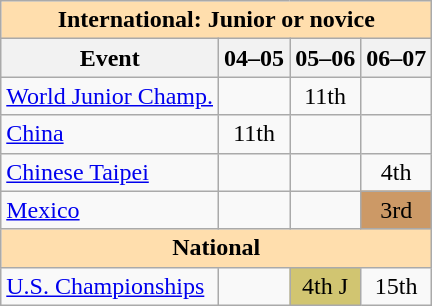<table class="wikitable" style="text-align:center">
<tr>
<th colspan="4" style="background-color: #ffdead; " align="center">International: Junior or novice</th>
</tr>
<tr>
<th>Event</th>
<th>04–05</th>
<th>05–06</th>
<th>06–07</th>
</tr>
<tr>
<td align=left><a href='#'>World Junior Champ.</a></td>
<td></td>
<td>11th</td>
<td></td>
</tr>
<tr>
<td align=left> <a href='#'>China</a></td>
<td>11th</td>
<td></td>
<td></td>
</tr>
<tr>
<td align=left> <a href='#'>Chinese Taipei</a></td>
<td></td>
<td></td>
<td>4th</td>
</tr>
<tr>
<td align=left> <a href='#'>Mexico</a></td>
<td></td>
<td></td>
<td bgcolor=cc9966>3rd</td>
</tr>
<tr>
<th colspan="4" style="background-color: #ffdead; " align="center">National</th>
</tr>
<tr>
<td align="left"><a href='#'>U.S. Championships</a></td>
<td></td>
<td bgcolor="d1c571">4th J</td>
<td>15th</td>
</tr>
</table>
